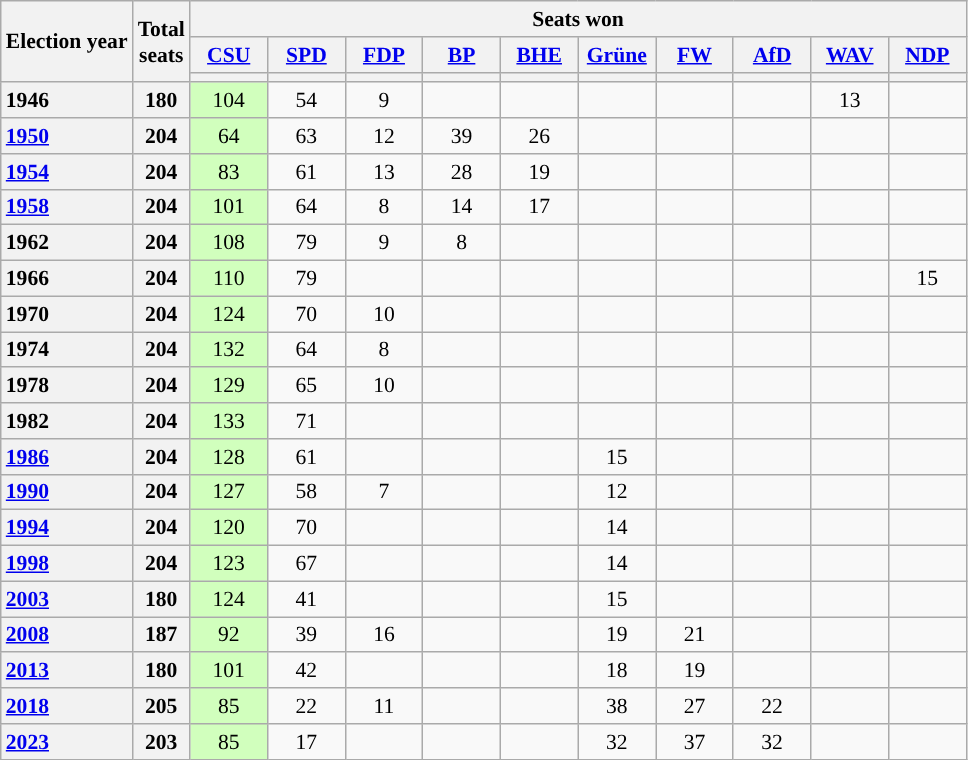<table class="wikitable" style="text-align:center; font-size: 0.9em;">
<tr>
<th rowspan="3">Election year</th>
<th rowspan="3">Total<br>seats</th>
<th colspan="10">Seats won</th>
</tr>
<tr>
<th class="unsortable" style="width:45px;"><a href='#'>CSU</a></th>
<th class="unsortable" style="width:45px;"><a href='#'>SPD</a></th>
<th class="unsortable" style="width:45px;"><a href='#'>FDP</a></th>
<th class="unsortable" style="width:45px;"><a href='#'>BP</a></th>
<th class="unsortable" style="width:45px;"><a href='#'>BHE</a></th>
<th class="unsortable" style="width:45px;"><a href='#'>Grüne</a></th>
<th class="unsortable" style="width:45px;"><a href='#'>FW</a></th>
<th class="unsortable" style="width:45px;"><a href='#'>AfD</a></th>
<th class="unsortable" style="width:45px;"><a href='#'>WAV</a></th>
<th class="unsortable" style="width:45px;"><a href='#'>NDP</a></th>
</tr>
<tr>
<th style="background:"></th>
<th style="background:"></th>
<th style="background:"></th>
<th style="background:"></th>
<th style="background:"></th>
<th style="background:"></th>
<th style="background:"></th>
<th style="background:"></th>
<th style="background:"></th>
<th style="background:"></th>
</tr>
<tr>
<th style="text-align: left;">1946</th>
<th>180</th>
<td style="background:#d1ffbd;">104</td>
<td>54</td>
<td>9</td>
<td></td>
<td></td>
<td></td>
<td></td>
<td></td>
<td>13</td>
<td></td>
</tr>
<tr>
<th style="text-align: left;"><a href='#'>1950</a></th>
<th>204</th>
<td style="background:#d1ffbd;">64</td>
<td>63</td>
<td>12</td>
<td>39</td>
<td>26</td>
<td></td>
<td></td>
<td></td>
<td></td>
<td></td>
</tr>
<tr>
<th style="text-align: left;"><a href='#'>1954</a></th>
<th>204</th>
<td style="background:#d1ffbd;">83</td>
<td>61</td>
<td>13</td>
<td>28</td>
<td>19</td>
<td></td>
<td></td>
<td></td>
<td></td>
<td></td>
</tr>
<tr>
<th style="text-align: left;"><a href='#'>1958</a></th>
<th>204</th>
<td style="background:#d1ffbd;">101</td>
<td>64</td>
<td>8</td>
<td>14</td>
<td>17</td>
<td></td>
<td></td>
<td></td>
<td></td>
<td></td>
</tr>
<tr>
<th style="text-align: left;">1962</th>
<th>204</th>
<td style="background:#d1ffbd;">108</td>
<td>79</td>
<td>9</td>
<td>8</td>
<td></td>
<td></td>
<td></td>
<td></td>
<td></td>
<td></td>
</tr>
<tr>
<th style="text-align: left;">1966</th>
<th>204</th>
<td style="background:#d1ffbd;">110</td>
<td>79</td>
<td></td>
<td></td>
<td></td>
<td></td>
<td></td>
<td></td>
<td></td>
<td>15</td>
</tr>
<tr>
<th style="text-align: left;">1970</th>
<th>204</th>
<td style="background:#d1ffbd;">124</td>
<td>70</td>
<td>10</td>
<td></td>
<td></td>
<td></td>
<td></td>
<td></td>
<td></td>
<td></td>
</tr>
<tr>
<th style="text-align: left;">1974</th>
<th>204</th>
<td style="background:#d1ffbd;">132</td>
<td>64</td>
<td>8</td>
<td></td>
<td></td>
<td></td>
<td></td>
<td></td>
<td></td>
<td></td>
</tr>
<tr>
<th style="text-align: left;">1978</th>
<th>204</th>
<td style="background:#d1ffbd;">129</td>
<td>65</td>
<td>10</td>
<td></td>
<td></td>
<td></td>
<td></td>
<td></td>
<td></td>
<td></td>
</tr>
<tr>
<th style="text-align: left;">1982</th>
<th>204</th>
<td style="background:#d1ffbd;">133</td>
<td>71</td>
<td></td>
<td></td>
<td></td>
<td></td>
<td></td>
<td></td>
<td></td>
<td></td>
</tr>
<tr>
<th style="text-align: left;"><a href='#'>1986</a></th>
<th>204</th>
<td style="background:#d1ffbd;">128</td>
<td>61</td>
<td></td>
<td></td>
<td></td>
<td>15</td>
<td></td>
<td></td>
<td></td>
<td></td>
</tr>
<tr>
<th style="text-align: left;"><a href='#'>1990</a></th>
<th>204</th>
<td style="background:#d1ffbd;">127</td>
<td>58</td>
<td>7</td>
<td></td>
<td></td>
<td>12</td>
<td></td>
<td></td>
<td></td>
<td></td>
</tr>
<tr>
<th style="text-align: left;"><a href='#'>1994</a></th>
<th>204</th>
<td style="background:#d1ffbd;">120</td>
<td>70</td>
<td></td>
<td></td>
<td></td>
<td>14</td>
<td></td>
<td></td>
<td></td>
<td></td>
</tr>
<tr>
<th style="text-align: left;"><a href='#'>1998</a></th>
<th>204</th>
<td style="background:#d1ffbd;">123</td>
<td>67</td>
<td></td>
<td></td>
<td></td>
<td>14</td>
<td></td>
<td></td>
<td></td>
<td></td>
</tr>
<tr>
<th style="text-align: left;"><a href='#'>2003</a></th>
<th>180</th>
<td style="background:#d1ffbd;">124</td>
<td>41</td>
<td></td>
<td></td>
<td></td>
<td>15</td>
<td></td>
<td></td>
<td></td>
<td></td>
</tr>
<tr>
<th style="text-align: left;"><a href='#'>2008</a></th>
<th>187</th>
<td style="background:#d1ffbd;">92</td>
<td>39</td>
<td>16</td>
<td></td>
<td></td>
<td>19</td>
<td>21</td>
<td></td>
<td></td>
<td></td>
</tr>
<tr>
<th style="text-align: left;"><a href='#'>2013</a></th>
<th>180</th>
<td style="background:#d1ffbd;">101</td>
<td>42</td>
<td></td>
<td></td>
<td></td>
<td>18</td>
<td>19</td>
<td></td>
<td></td>
<td></td>
</tr>
<tr>
<th style="text-align: left;"><a href='#'>2018</a></th>
<th>205</th>
<td style="background:#d1ffbd;">85</td>
<td>22</td>
<td>11</td>
<td></td>
<td></td>
<td>38</td>
<td>27</td>
<td>22</td>
<td></td>
<td></td>
</tr>
<tr>
<th style="text-align: left;"><a href='#'>2023</a></th>
<th>203</th>
<td style="background:#d1ffbd;">85</td>
<td>17</td>
<td></td>
<td></td>
<td></td>
<td>32</td>
<td>37</td>
<td>32</td>
<td></td>
<td></td>
</tr>
</table>
